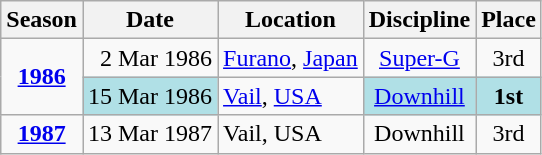<table class="wikitable">
<tr>
<th>Season</th>
<th>Date</th>
<th>Location</th>
<th>Discipline</th>
<th>Place</th>
</tr>
<tr>
<td rowspan=2 align=center><strong><a href='#'>1986</a></strong></td>
<td align=right>2 Mar 1986</td>
<td> <a href='#'>Furano</a>, <a href='#'>Japan</a></td>
<td align=center><a href='#'>Super-G</a></td>
<td align=center>3rd</td>
</tr>
<tr>
<td bgcolor="#BOEOE6" align=right>15 Mar 1986</td>
<td> <a href='#'>Vail</a>, <a href='#'>USA</a></td>
<td bgcolor="#BOEOE6"  align=center><a href='#'>Downhill</a></td>
<td bgcolor="#BOEOE6" align=center><strong>1st</strong></td>
</tr>
<tr>
<td rowspan=1 align=center><strong><a href='#'>1987</a></strong></td>
<td align=right>13 Mar 1987</td>
<td> Vail, USA</td>
<td align=center>Downhill</td>
<td align=center>3rd</td>
</tr>
</table>
